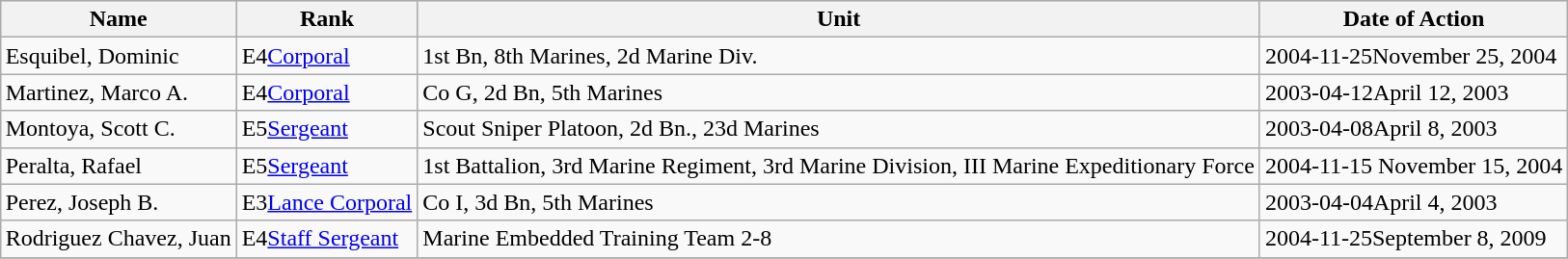<table class="wikitable" style="text-align:left; margin:1em auto;">
<tr bgcolor="#CCCCCC">
<th>Name</th>
<th>Rank</th>
<th>Unit</th>
<th>Date of Action</th>
</tr>
<tr>
<td>Esquibel, Dominic</td>
<td><span>E4</span><a href='#'>Corporal</a></td>
<td>1st Bn, 8th Marines, 2d Marine Div.</td>
<td><span>2004-11-25</span>November 25, 2004</td>
</tr>
<tr>
<td>Martinez, Marco A.</td>
<td><span>E4</span><a href='#'>Corporal</a></td>
<td>Co G, 2d Bn, 5th Marines</td>
<td><span>2003-04-12</span>April 12, 2003</td>
</tr>
<tr>
<td>Montoya, Scott C.</td>
<td><span>E5</span><a href='#'>Sergeant</a></td>
<td>Scout Sniper Platoon, 2d Bn., 23d Marines</td>
<td><span>2003-04-08</span>April 8, 2003</td>
</tr>
<tr>
<td>Peralta, Rafael</td>
<td><span>E5</span><a href='#'>Sergeant</a></td>
<td>1st Battalion, 3rd Marine Regiment, 3rd Marine Division, III Marine Expeditionary Force</td>
<td><span>2004-11-15</span> November 15, 2004</td>
</tr>
<tr>
<td>Perez, Joseph B.</td>
<td><span>E3</span><a href='#'>Lance Corporal</a></td>
<td>Co I, 3d Bn, 5th Marines</td>
<td><span>2003-04-04</span>April 4, 2003</td>
</tr>
<tr>
<td>Rodriguez Chavez, Juan</td>
<td><span>E4</span><a href='#'>Staff Sergeant</a></td>
<td>Marine Embedded Training Team 2-8</td>
<td><span>2004-11-25</span>September 8, 2009</td>
</tr>
<tr>
</tr>
</table>
